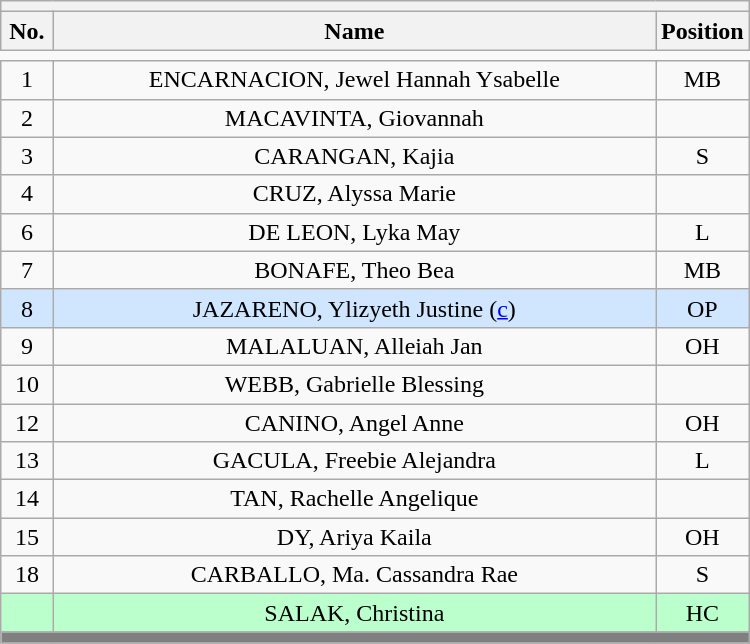<table class='wikitable mw-collapsible mw-collapsed' style="text-align: center; width: 500px; border: none">
<tr>
<th style='text-align: left;' colspan=3></th>
</tr>
<tr>
<th style='width: 7%;'>No.</th>
<th>Name</th>
<th style='width: 10%;'>Position</th>
</tr>
<tr>
<td style='border: none;'></td>
</tr>
<tr>
<td>1</td>
<td>ENCARNACION, Jewel Hannah Ysabelle</td>
<td>MB</td>
</tr>
<tr>
<td>2</td>
<td>MACAVINTA, Giovannah</td>
<td></td>
</tr>
<tr>
<td>3</td>
<td>CARANGAN, Kajia</td>
<td>S</td>
</tr>
<tr>
<td>4</td>
<td>CRUZ, Alyssa Marie</td>
<td></td>
</tr>
<tr>
<td>6</td>
<td>DE LEON, Lyka May</td>
<td>L</td>
</tr>
<tr>
<td>7</td>
<td>BONAFE, Theo Bea</td>
<td>MB</td>
</tr>
<tr style="background:#D0E6FF">
<td>8</td>
<td>JAZARENO, Ylizyeth Justine (<a href='#'>c</a>)</td>
<td>OP</td>
</tr>
<tr>
<td>9</td>
<td>MALALUAN, Alleiah Jan</td>
<td>OH</td>
</tr>
<tr>
<td>10</td>
<td>WEBB, Gabrielle Blessing</td>
<td></td>
</tr>
<tr>
<td>12</td>
<td>CANINO, Angel Anne</td>
<td>OH</td>
</tr>
<tr>
<td>13</td>
<td>GACULA, Freebie Alejandra</td>
<td>L</td>
</tr>
<tr>
<td>14</td>
<td>TAN, Rachelle Angelique</td>
<td></td>
</tr>
<tr>
<td>15</td>
<td>DY, Ariya Kaila</td>
<td>OH</td>
</tr>
<tr>
<td>18</td>
<td>CARBALLO, Ma. Cassandra Rae</td>
<td>S</td>
</tr>
<tr style="background:#BBFFCC">
<td></td>
<td>SALAK, Christina</td>
<td>HC</td>
</tr>
<tr>
<th style='background: grey;' colspan=3></th>
</tr>
</table>
